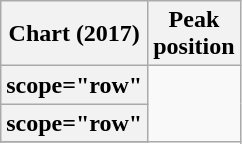<table class="wikitable sortable plainrowheaders" style="text-align:center">
<tr>
<th align="left">Chart (2017)</th>
<th align="left">Peak<br>position</th>
</tr>
<tr>
<th>scope="row" </th>
</tr>
<tr>
<th>scope="row" </th>
</tr>
<tr>
</tr>
</table>
